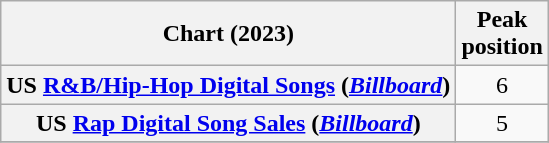<table class="wikitable sortable plainrowheaders" style="text-align:center">
<tr>
<th scope="col">Chart (2023)</th>
<th scope="col">Peak<br>position</th>
</tr>
<tr>
<th scope="row">US <a href='#'>R&B/Hip-Hop Digital Songs</a> (<a href='#'><em>Billboard</em></a>)</th>
<td>6</td>
</tr>
<tr>
<th scope="row">US <a href='#'>Rap Digital Song Sales</a> (<a href='#'><em>Billboard</em></a>)</th>
<td>5</td>
</tr>
<tr>
</tr>
</table>
